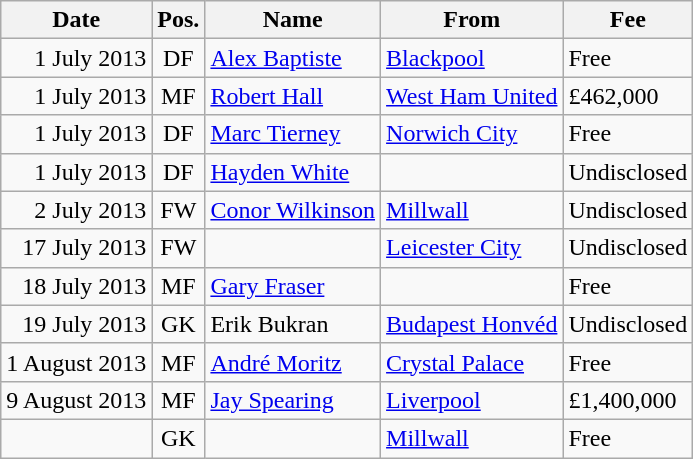<table class="wikitable" style="text-align:center">
<tr>
<th>Date</th>
<th>Pos.</th>
<th>Name</th>
<th>From</th>
<th>Fee</th>
</tr>
<tr>
<td align="right">1 July 2013</td>
<td>DF</td>
<td align="left"> <a href='#'>Alex Baptiste</a></td>
<td align="left"> <a href='#'>Blackpool</a></td>
<td align="left">Free</td>
</tr>
<tr>
<td align="right">1 July 2013</td>
<td>MF</td>
<td align="left"> <a href='#'>Robert Hall</a></td>
<td align="left"> <a href='#'>West Ham United</a></td>
<td align="left">£462,000</td>
</tr>
<tr>
<td align="right">1 July 2013</td>
<td>DF</td>
<td align="left"> <a href='#'>Marc Tierney</a></td>
<td align="left"> <a href='#'>Norwich City</a></td>
<td align="left">Free</td>
</tr>
<tr>
<td align="right">1 July 2013</td>
<td>DF</td>
<td align="left"> <a href='#'>Hayden White</a></td>
<td align="left"></td>
<td align="left">Undisclosed</td>
</tr>
<tr>
<td align="right">2 July 2013</td>
<td>FW</td>
<td align="left"> <a href='#'>Conor Wilkinson</a></td>
<td align="left"> <a href='#'>Millwall</a></td>
<td align="left">Undisclosed</td>
</tr>
<tr>
<td align="right">17 July 2013</td>
<td>FW</td>
<td align="left"></td>
<td align="left"> <a href='#'>Leicester City</a></td>
<td align="left">Undisclosed</td>
</tr>
<tr>
<td align="right">18 July 2013</td>
<td>MF</td>
<td align="left"> <a href='#'>Gary Fraser</a></td>
<td align="left"></td>
<td align="left">Free</td>
</tr>
<tr>
<td align="right">19 July 2013</td>
<td>GK</td>
<td align="left"> Erik Bukran</td>
<td align="left"> <a href='#'>Budapest Honvéd</a></td>
<td align="left">Undisclosed</td>
</tr>
<tr>
<td align="right">1 August 2013</td>
<td>MF</td>
<td align="left"> <a href='#'>André Moritz</a></td>
<td align="left"> <a href='#'>Crystal Palace</a></td>
<td align="left">Free</td>
</tr>
<tr>
<td align="right">9 August 2013</td>
<td>MF</td>
<td align="left"> <a href='#'>Jay Spearing</a></td>
<td align="left"> <a href='#'>Liverpool</a></td>
<td align="left">£1,400,000</td>
</tr>
<tr>
<td align="right"></td>
<td>GK</td>
<td align="left"></td>
<td align="left"> <a href='#'>Millwall</a></td>
<td align="left">Free</td>
</tr>
</table>
